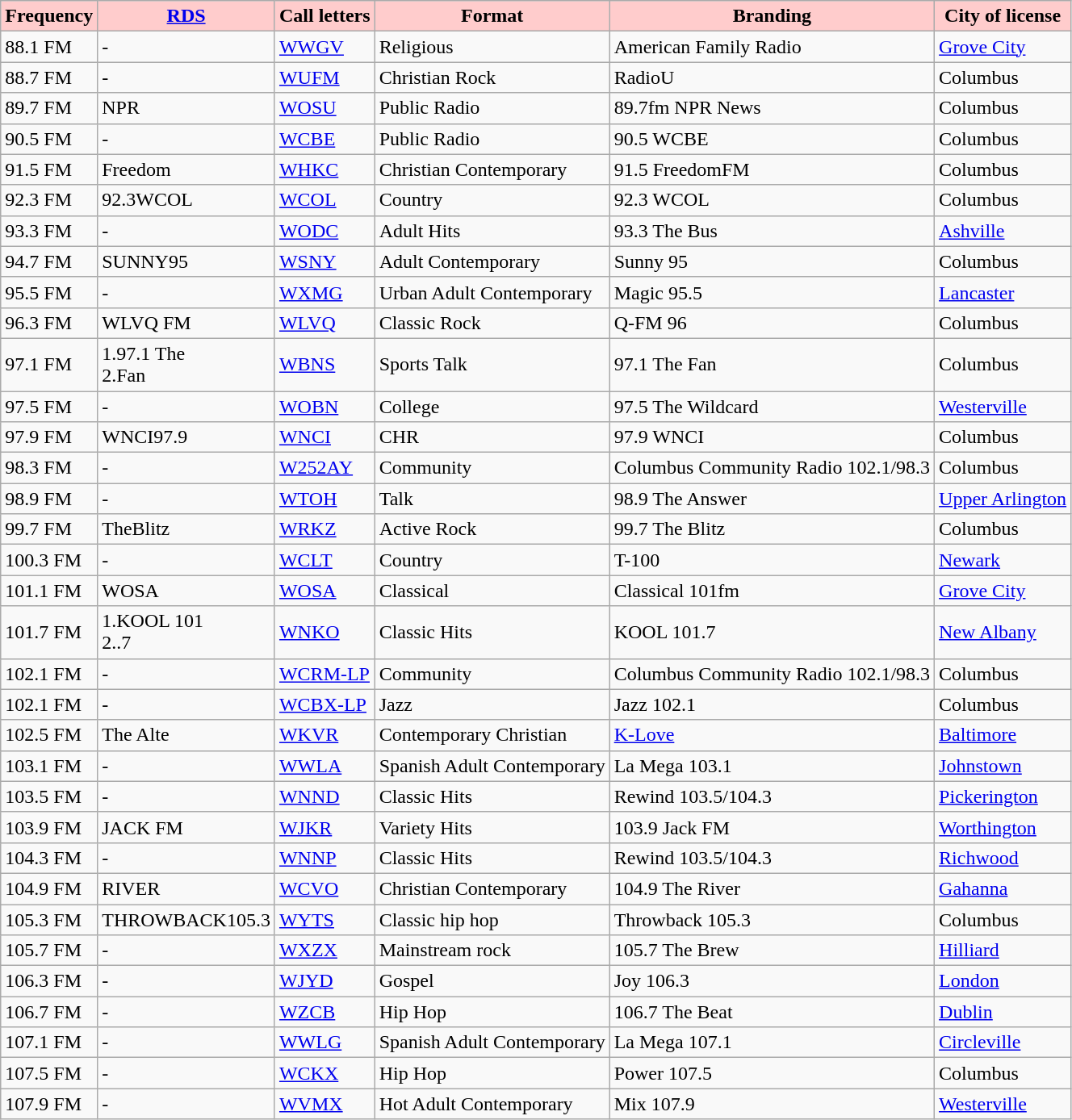<table class="wikitable">
<tr>
<th style="background:#ffcccc;">Frequency</th>
<th style="background:#ffcccc;"><a href='#'>RDS</a></th>
<th style="background:#ffcccc;">Call letters</th>
<th style="background:#ffcccc;">Format</th>
<th style="background:#ffcccc;">Branding</th>
<th style="background:#ffcccc;">City of license</th>
</tr>
<tr>
<td>88.1 FM</td>
<td>-</td>
<td><a href='#'>WWGV</a></td>
<td>Religious</td>
<td>American Family Radio</td>
<td><a href='#'>Grove City</a></td>
</tr>
<tr>
<td>88.7 FM</td>
<td>-</td>
<td><a href='#'>WUFM</a></td>
<td>Christian Rock</td>
<td>RadioU</td>
<td>Columbus</td>
</tr>
<tr>
<td>89.7 FM</td>
<td>NPR</td>
<td><a href='#'>WOSU</a></td>
<td>Public Radio</td>
<td>89.7fm NPR News</td>
<td>Columbus</td>
</tr>
<tr>
<td>90.5 FM</td>
<td>-</td>
<td><a href='#'>WCBE</a></td>
<td>Public Radio</td>
<td>90.5 WCBE</td>
<td>Columbus</td>
</tr>
<tr>
<td>91.5 FM</td>
<td>Freedom</td>
<td><a href='#'>WHKC</a></td>
<td>Christian Contemporary</td>
<td>91.5 FreedomFM</td>
<td>Columbus</td>
</tr>
<tr>
<td>92.3 FM</td>
<td>92.3WCOL</td>
<td><a href='#'>WCOL</a></td>
<td>Country</td>
<td>92.3 WCOL</td>
<td>Columbus</td>
</tr>
<tr>
<td>93.3 FM</td>
<td>-</td>
<td><a href='#'>WODC</a></td>
<td>Adult Hits</td>
<td>93.3 The Bus</td>
<td><a href='#'>Ashville</a></td>
</tr>
<tr>
<td>94.7 FM</td>
<td>SUNNY95</td>
<td><a href='#'>WSNY</a></td>
<td>Adult Contemporary</td>
<td>Sunny 95</td>
<td>Columbus</td>
</tr>
<tr>
<td>95.5 FM</td>
<td>-</td>
<td><a href='#'>WXMG</a></td>
<td>Urban Adult Contemporary</td>
<td>Magic 95.5</td>
<td><a href='#'>Lancaster</a></td>
</tr>
<tr>
<td>96.3 FM</td>
<td>WLVQ FM</td>
<td><a href='#'>WLVQ</a></td>
<td>Classic Rock</td>
<td>Q-FM 96</td>
<td>Columbus</td>
</tr>
<tr>
<td>97.1 FM</td>
<td>1.97.1 The <br> 2.Fan</td>
<td><a href='#'>WBNS</a></td>
<td>Sports Talk</td>
<td>97.1 The Fan</td>
<td>Columbus</td>
</tr>
<tr>
<td>97.5 FM</td>
<td>-</td>
<td><a href='#'>WOBN</a></td>
<td>College</td>
<td>97.5 The Wildcard</td>
<td><a href='#'>Westerville</a></td>
</tr>
<tr>
<td>97.9 FM</td>
<td>WNCI97.9</td>
<td><a href='#'>WNCI</a></td>
<td>CHR</td>
<td>97.9 WNCI</td>
<td>Columbus</td>
</tr>
<tr>
<td>98.3 FM</td>
<td>-</td>
<td><a href='#'>W252AY</a></td>
<td>Community</td>
<td>Columbus Community Radio 102.1/98.3</td>
<td>Columbus</td>
</tr>
<tr>
<td>98.9 FM</td>
<td>-</td>
<td><a href='#'>WTOH</a></td>
<td>Talk</td>
<td>98.9 The Answer</td>
<td><a href='#'>Upper Arlington</a></td>
</tr>
<tr>
<td>99.7 FM</td>
<td>TheBlitz</td>
<td><a href='#'>WRKZ</a></td>
<td>Active Rock</td>
<td>99.7 The Blitz</td>
<td>Columbus</td>
</tr>
<tr>
<td>100.3 FM</td>
<td>-</td>
<td><a href='#'>WCLT</a></td>
<td>Country</td>
<td>T-100</td>
<td><a href='#'>Newark</a></td>
</tr>
<tr>
<td>101.1 FM</td>
<td>WOSA</td>
<td><a href='#'>WOSA</a></td>
<td>Classical</td>
<td>Classical 101fm</td>
<td><a href='#'>Grove City</a></td>
</tr>
<tr>
<td>101.7 FM</td>
<td>1.KOOL 101 <br> 2..7</td>
<td><a href='#'>WNKO</a></td>
<td>Classic Hits</td>
<td>KOOL 101.7</td>
<td><a href='#'>New Albany</a></td>
</tr>
<tr>
<td>102.1 FM</td>
<td>-</td>
<td><a href='#'>WCRM-LP</a></td>
<td>Community</td>
<td>Columbus Community Radio 102.1/98.3</td>
<td>Columbus</td>
</tr>
<tr>
<td>102.1 FM</td>
<td>-</td>
<td><a href='#'>WCBX-LP</a></td>
<td>Jazz</td>
<td>Jazz 102.1</td>
<td>Columbus</td>
</tr>
<tr>
<td>102.5 FM</td>
<td>The Alte</td>
<td><a href='#'>WKVR</a></td>
<td>Contemporary Christian</td>
<td><a href='#'>K-Love</a></td>
<td><a href='#'>Baltimore</a></td>
</tr>
<tr>
<td>103.1 FM</td>
<td>-</td>
<td><a href='#'>WWLA</a></td>
<td>Spanish Adult Contemporary</td>
<td>La Mega 103.1</td>
<td><a href='#'>Johnstown</a></td>
</tr>
<tr>
<td>103.5 FM</td>
<td>-</td>
<td><a href='#'>WNND</a></td>
<td>Classic Hits</td>
<td>Rewind 103.5/104.3</td>
<td><a href='#'>Pickerington</a></td>
</tr>
<tr>
<td>103.9 FM</td>
<td>JACK FM</td>
<td><a href='#'>WJKR</a></td>
<td>Variety Hits</td>
<td>103.9 Jack FM</td>
<td><a href='#'>Worthington</a></td>
</tr>
<tr>
<td>104.3 FM</td>
<td>-</td>
<td><a href='#'>WNNP</a></td>
<td>Classic Hits</td>
<td>Rewind 103.5/104.3</td>
<td><a href='#'>Richwood</a></td>
</tr>
<tr>
<td>104.9 FM</td>
<td>RIVER</td>
<td><a href='#'>WCVO</a></td>
<td>Christian Contemporary</td>
<td>104.9 The River</td>
<td><a href='#'>Gahanna</a></td>
</tr>
<tr>
<td>105.3 FM</td>
<td>THROWBACK105.3</td>
<td><a href='#'>WYTS</a></td>
<td>Classic hip hop</td>
<td>Throwback 105.3</td>
<td>Columbus</td>
</tr>
<tr>
<td>105.7 FM</td>
<td>-</td>
<td><a href='#'>WXZX</a></td>
<td>Mainstream rock</td>
<td>105.7 The Brew</td>
<td><a href='#'>Hilliard</a></td>
</tr>
<tr>
<td>106.3 FM</td>
<td>-</td>
<td><a href='#'>WJYD</a></td>
<td>Gospel</td>
<td>Joy 106.3</td>
<td><a href='#'>London</a></td>
</tr>
<tr>
<td>106.7 FM</td>
<td>-</td>
<td><a href='#'>WZCB</a></td>
<td>Hip Hop</td>
<td>106.7 The Beat</td>
<td><a href='#'>Dublin</a></td>
</tr>
<tr>
<td>107.1 FM</td>
<td>-</td>
<td><a href='#'>WWLG</a></td>
<td>Spanish Adult Contemporary</td>
<td>La Mega 107.1</td>
<td><a href='#'>Circleville</a></td>
</tr>
<tr>
<td>107.5 FM</td>
<td>-</td>
<td><a href='#'>WCKX</a></td>
<td>Hip Hop</td>
<td>Power 107.5</td>
<td>Columbus</td>
</tr>
<tr>
<td>107.9 FM</td>
<td>-</td>
<td><a href='#'>WVMX</a></td>
<td>Hot Adult Contemporary</td>
<td>Mix 107.9</td>
<td><a href='#'>Westerville</a></td>
</tr>
</table>
